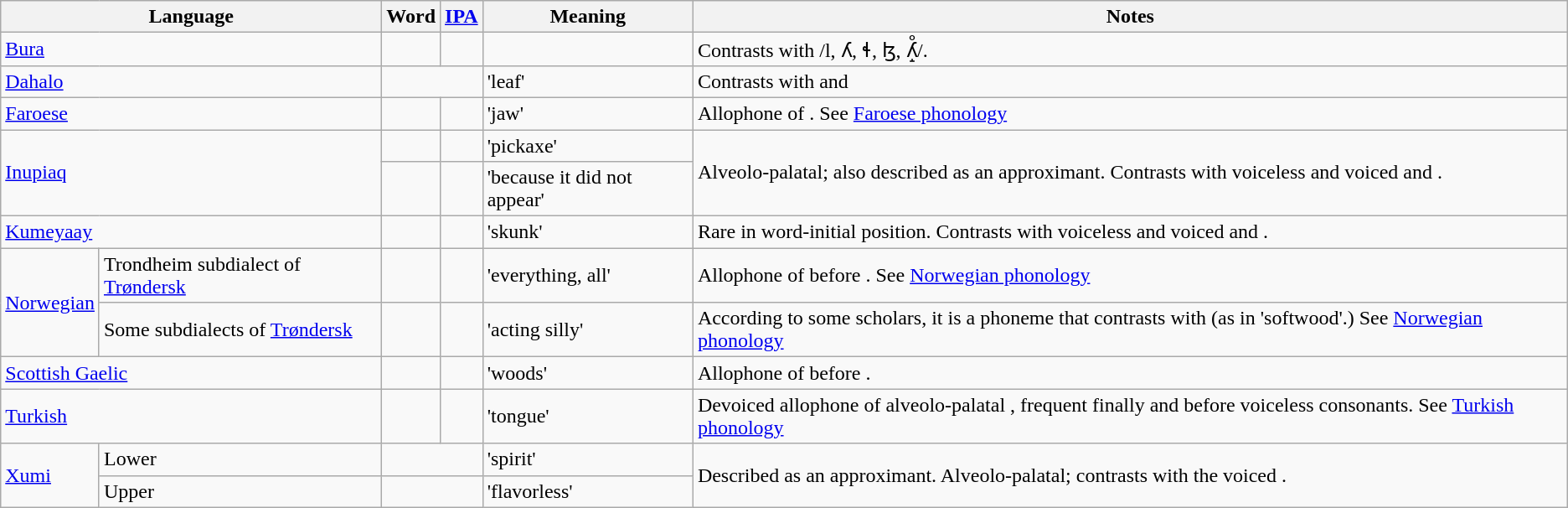<table class="wikitable">
<tr>
<th colspan=2>Language</th>
<th>Word</th>
<th><a href='#'>IPA</a></th>
<th>Meaning</th>
<th>Notes</th>
</tr>
<tr>
<td colspan=2><a href='#'>Bura</a></td>
<td></td>
<td></td>
<td></td>
<td>Contrasts with /l, ʎ, ɬ, ɮ, ʎ̝̊/.</td>
</tr>
<tr>
<td colspan=2><a href='#'>Dahalo</a></td>
<td colspan=2 align=center></td>
<td>'leaf'</td>
<td>Contrasts with  and </td>
</tr>
<tr>
<td colspan=2><a href='#'>Faroese</a></td>
<td></td>
<td></td>
<td>'jaw'</td>
<td>Allophone of . See <a href='#'>Faroese phonology</a></td>
</tr>
<tr>
<td rowspan=2 colspan=2><a href='#'>Inupiaq</a></td>
<td></td>
<td></td>
<td>'pickaxe'</td>
<td rowspan=2>Alveolo-palatal; also described as an approximant. Contrasts with voiceless  and voiced  and .</td>
</tr>
<tr>
<td></td>
<td></td>
<td>'because it did not appear'</td>
</tr>
<tr>
<td colspan=2><a href='#'>Kumeyaay</a></td>
<td></td>
<td></td>
<td>'skunk'</td>
<td>Rare in word-initial position. Contrasts with voiceless  and voiced  and .</td>
</tr>
<tr>
<td rowspan=2><a href='#'>Norwegian</a></td>
<td>Trondheim subdialect of <a href='#'>Trøndersk</a></td>
<td></td>
<td></td>
<td>'everything, all'</td>
<td>Allophone of  before . See <a href='#'>Norwegian phonology</a></td>
</tr>
<tr>
<td>Some subdialects of <a href='#'>Trøndersk</a></td>
<td></td>
<td></td>
<td>'acting silly'</td>
<td>According to some scholars, it is a phoneme that contrasts with  (as in  'softwood'.) See <a href='#'>Norwegian phonology</a></td>
</tr>
<tr>
<td colspan=2><a href='#'>Scottish Gaelic</a></td>
<td></td>
<td></td>
<td>'woods'</td>
<td>Allophone of  before .</td>
</tr>
<tr>
<td colspan=2><a href='#'>Turkish</a></td>
<td></td>
<td></td>
<td>'tongue'</td>
<td>Devoiced allophone of alveolo-palatal , frequent finally and before voiceless consonants. See <a href='#'>Turkish phonology</a></td>
</tr>
<tr>
<td rowspan=2><a href='#'>Xumi</a></td>
<td>Lower</td>
<td colspan=2 align=center></td>
<td>'spirit'</td>
<td rowspan=2>Described as an approximant. Alveolo-palatal; contrasts with the voiced .</td>
</tr>
<tr>
<td>Upper</td>
<td colspan=2 align=center></td>
<td>'flavorless'</td>
</tr>
</table>
